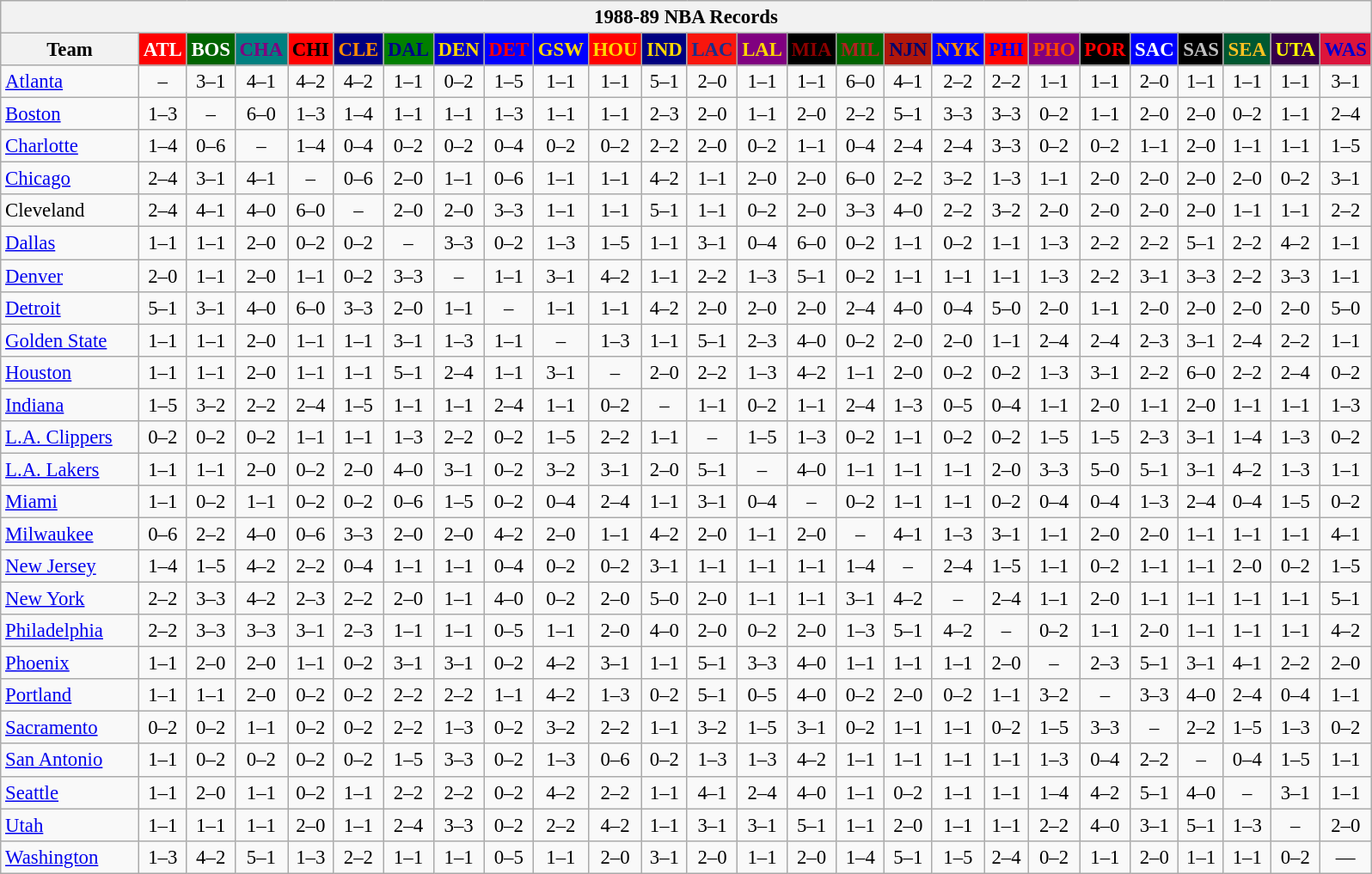<table class="wikitable" style="font-size:95%; text-align:center;">
<tr>
<th colspan=26>1988-89 NBA Records</th>
</tr>
<tr>
<th width=100>Team</th>
<th style="background:#FF0000;color:#FFFFFF;width=35">ATL</th>
<th style="background:#006400;color:#FFFFFF;width=35">BOS</th>
<th style="background:#008080;color:#800080;width=35">CHA</th>
<th style="background:#FF0000;color:#000000;width=35">CHI</th>
<th style="background:#000080;color:#FF8C00;width=35">CLE</th>
<th style="background:#008000;color:#00008B;width=35">DAL</th>
<th style="background:#0000CD;color:#FFD700;width=35">DEN</th>
<th style="background:#0000FF;color:#FF0000;width=35">DET</th>
<th style="background:#0000FF;color:#FFD700;width=35">GSW</th>
<th style="background:#FF0000;color:#FFD700;width=35">HOU</th>
<th style="background:#000080;color:#FFD700;width=35">IND</th>
<th style="background:#F9160D;color:#1A2E8B;width=35">LAC</th>
<th style="background:#800080;color:#FFD700;width=35">LAL</th>
<th style="background:#000000;color:#8B0000;width=35">MIA</th>
<th style="background:#006400;color:#B22222;width=35">MIL</th>
<th style="background:#B0170C;color:#00056D;width=35">NJN</th>
<th style="background:#0000FF;color:#FF8C00;width=35">NYK</th>
<th style="background:#FF0000;color:#0000FF;width=35">PHI</th>
<th style="background:#800080;color:#FF4500;width=35">PHO</th>
<th style="background:#000000;color:#FF0000;width=35">POR</th>
<th style="background:#0000FF;color:#FFFFFF;width=35">SAC</th>
<th style="background:#000000;color:#C0C0C0;width=35">SAS</th>
<th style="background:#005831;color:#FFC322;width=35">SEA</th>
<th style="background:#36004A;color:#FFFF00;width=35">UTA</th>
<th style="background:#DC143C;color:#0000CD;width=35">WAS</th>
</tr>
<tr>
<td style="text-align:left;"><a href='#'>Atlanta</a></td>
<td>–</td>
<td>3–1</td>
<td>4–1</td>
<td>4–2</td>
<td>4–2</td>
<td>1–1</td>
<td>0–2</td>
<td>1–5</td>
<td>1–1</td>
<td>1–1</td>
<td>5–1</td>
<td>2–0</td>
<td>1–1</td>
<td>1–1</td>
<td>6–0</td>
<td>4–1</td>
<td>2–2</td>
<td>2–2</td>
<td>1–1</td>
<td>1–1</td>
<td>2–0</td>
<td>1–1</td>
<td>1–1</td>
<td>1–1</td>
<td>3–1</td>
</tr>
<tr>
<td style="text-align:left;"><a href='#'>Boston</a></td>
<td>1–3</td>
<td>–</td>
<td>6–0</td>
<td>1–3</td>
<td>1–4</td>
<td>1–1</td>
<td>1–1</td>
<td>1–3</td>
<td>1–1</td>
<td>1–1</td>
<td>2–3</td>
<td>2–0</td>
<td>1–1</td>
<td>2–0</td>
<td>2–2</td>
<td>5–1</td>
<td>3–3</td>
<td>3–3</td>
<td>0–2</td>
<td>1–1</td>
<td>2–0</td>
<td>2–0</td>
<td>0–2</td>
<td>1–1</td>
<td>2–4</td>
</tr>
<tr>
<td style="text-align:left;"><a href='#'>Charlotte</a></td>
<td>1–4</td>
<td>0–6</td>
<td>–</td>
<td>1–4</td>
<td>0–4</td>
<td>0–2</td>
<td>0–2</td>
<td>0–4</td>
<td>0–2</td>
<td>0–2</td>
<td>2–2</td>
<td>2–0</td>
<td>0–2</td>
<td>1–1</td>
<td>0–4</td>
<td>2–4</td>
<td>2–4</td>
<td>3–3</td>
<td>0–2</td>
<td>0–2</td>
<td>1–1</td>
<td>2–0</td>
<td>1–1</td>
<td>1–1</td>
<td>1–5</td>
</tr>
<tr>
<td style="text-align:left;"><a href='#'>Chicago</a></td>
<td>2–4</td>
<td>3–1</td>
<td>4–1</td>
<td>–</td>
<td>0–6</td>
<td>2–0</td>
<td>1–1</td>
<td>0–6</td>
<td>1–1</td>
<td>1–1</td>
<td>4–2</td>
<td>1–1</td>
<td>2–0</td>
<td>2–0</td>
<td>6–0</td>
<td>2–2</td>
<td>3–2</td>
<td>1–3</td>
<td>1–1</td>
<td>2–0</td>
<td>2–0</td>
<td>2–0</td>
<td>2–0</td>
<td>0–2</td>
<td>3–1</td>
</tr>
<tr>
<td style="text-align:left;">Cleveland</td>
<td>2–4</td>
<td>4–1</td>
<td>4–0</td>
<td>6–0</td>
<td>–</td>
<td>2–0</td>
<td>2–0</td>
<td>3–3</td>
<td>1–1</td>
<td>1–1</td>
<td>5–1</td>
<td>1–1</td>
<td>0–2</td>
<td>2–0</td>
<td>3–3</td>
<td>4–0</td>
<td>2–2</td>
<td>3–2</td>
<td>2–0</td>
<td>2–0</td>
<td>2–0</td>
<td>2–0</td>
<td>1–1</td>
<td>1–1</td>
<td>2–2</td>
</tr>
<tr>
<td style="text-align:left;"><a href='#'>Dallas</a></td>
<td>1–1</td>
<td>1–1</td>
<td>2–0</td>
<td>0–2</td>
<td>0–2</td>
<td>–</td>
<td>3–3</td>
<td>0–2</td>
<td>1–3</td>
<td>1–5</td>
<td>1–1</td>
<td>3–1</td>
<td>0–4</td>
<td>6–0</td>
<td>0–2</td>
<td>1–1</td>
<td>0–2</td>
<td>1–1</td>
<td>1–3</td>
<td>2–2</td>
<td>2–2</td>
<td>5–1</td>
<td>2–2</td>
<td>4–2</td>
<td>1–1</td>
</tr>
<tr>
<td style="text-align:left;"><a href='#'>Denver</a></td>
<td>2–0</td>
<td>1–1</td>
<td>2–0</td>
<td>1–1</td>
<td>0–2</td>
<td>3–3</td>
<td>–</td>
<td>1–1</td>
<td>3–1</td>
<td>4–2</td>
<td>1–1</td>
<td>2–2</td>
<td>1–3</td>
<td>5–1</td>
<td>0–2</td>
<td>1–1</td>
<td>1–1</td>
<td>1–1</td>
<td>1–3</td>
<td>2–2</td>
<td>3–1</td>
<td>3–3</td>
<td>2–2</td>
<td>3–3</td>
<td>1–1</td>
</tr>
<tr>
<td style="text-align:left;"><a href='#'>Detroit</a></td>
<td>5–1</td>
<td>3–1</td>
<td>4–0</td>
<td>6–0</td>
<td>3–3</td>
<td>2–0</td>
<td>1–1</td>
<td>–</td>
<td>1–1</td>
<td>1–1</td>
<td>4–2</td>
<td>2–0</td>
<td>2–0</td>
<td>2–0</td>
<td>2–4</td>
<td>4–0</td>
<td>0–4</td>
<td>5–0</td>
<td>2–0</td>
<td>1–1</td>
<td>2–0</td>
<td>2–0</td>
<td>2–0</td>
<td>2–0</td>
<td>5–0</td>
</tr>
<tr>
<td style="text-align:left;"><a href='#'>Golden State</a></td>
<td>1–1</td>
<td>1–1</td>
<td>2–0</td>
<td>1–1</td>
<td>1–1</td>
<td>3–1</td>
<td>1–3</td>
<td>1–1</td>
<td>–</td>
<td>1–3</td>
<td>1–1</td>
<td>5–1</td>
<td>2–3</td>
<td>4–0</td>
<td>0–2</td>
<td>2–0</td>
<td>2–0</td>
<td>1–1</td>
<td>2–4</td>
<td>2–4</td>
<td>2–3</td>
<td>3–1</td>
<td>2–4</td>
<td>2–2</td>
<td>1–1</td>
</tr>
<tr>
<td style="text-align:left;"><a href='#'>Houston</a></td>
<td>1–1</td>
<td>1–1</td>
<td>2–0</td>
<td>1–1</td>
<td>1–1</td>
<td>5–1</td>
<td>2–4</td>
<td>1–1</td>
<td>3–1</td>
<td>–</td>
<td>2–0</td>
<td>2–2</td>
<td>1–3</td>
<td>4–2</td>
<td>1–1</td>
<td>2–0</td>
<td>0–2</td>
<td>0–2</td>
<td>1–3</td>
<td>3–1</td>
<td>2–2</td>
<td>6–0</td>
<td>2–2</td>
<td>2–4</td>
<td>0–2</td>
</tr>
<tr>
<td style="text-align:left;"><a href='#'>Indiana</a></td>
<td>1–5</td>
<td>3–2</td>
<td>2–2</td>
<td>2–4</td>
<td>1–5</td>
<td>1–1</td>
<td>1–1</td>
<td>2–4</td>
<td>1–1</td>
<td>0–2</td>
<td>–</td>
<td>1–1</td>
<td>0–2</td>
<td>1–1</td>
<td>2–4</td>
<td>1–3</td>
<td>0–5</td>
<td>0–4</td>
<td>1–1</td>
<td>2–0</td>
<td>1–1</td>
<td>2–0</td>
<td>1–1</td>
<td>1–1</td>
<td>1–3</td>
</tr>
<tr>
<td style="text-align:left;"><a href='#'>L.A. Clippers</a></td>
<td>0–2</td>
<td>0–2</td>
<td>0–2</td>
<td>1–1</td>
<td>1–1</td>
<td>1–3</td>
<td>2–2</td>
<td>0–2</td>
<td>1–5</td>
<td>2–2</td>
<td>1–1</td>
<td>–</td>
<td>1–5</td>
<td>1–3</td>
<td>0–2</td>
<td>1–1</td>
<td>0–2</td>
<td>0–2</td>
<td>1–5</td>
<td>1–5</td>
<td>2–3</td>
<td>3–1</td>
<td>1–4</td>
<td>1–3</td>
<td>0–2</td>
</tr>
<tr>
<td style="text-align:left;"><a href='#'>L.A. Lakers</a></td>
<td>1–1</td>
<td>1–1</td>
<td>2–0</td>
<td>0–2</td>
<td>2–0</td>
<td>4–0</td>
<td>3–1</td>
<td>0–2</td>
<td>3–2</td>
<td>3–1</td>
<td>2–0</td>
<td>5–1</td>
<td>–</td>
<td>4–0</td>
<td>1–1</td>
<td>1–1</td>
<td>1–1</td>
<td>2–0</td>
<td>3–3</td>
<td>5–0</td>
<td>5–1</td>
<td>3–1</td>
<td>4–2</td>
<td>1–3</td>
<td>1–1</td>
</tr>
<tr>
<td style="text-align:left;"><a href='#'>Miami</a></td>
<td>1–1</td>
<td>0–2</td>
<td>1–1</td>
<td>0–2</td>
<td>0–2</td>
<td>0–6</td>
<td>1–5</td>
<td>0–2</td>
<td>0–4</td>
<td>2–4</td>
<td>1–1</td>
<td>3–1</td>
<td>0–4</td>
<td>–</td>
<td>0–2</td>
<td>1–1</td>
<td>1–1</td>
<td>0–2</td>
<td>0–4</td>
<td>0–4</td>
<td>1–3</td>
<td>2–4</td>
<td>0–4</td>
<td>1–5</td>
<td>0–2</td>
</tr>
<tr>
<td style="text-align:left;"><a href='#'>Milwaukee</a></td>
<td>0–6</td>
<td>2–2</td>
<td>4–0</td>
<td>0–6</td>
<td>3–3</td>
<td>2–0</td>
<td>2–0</td>
<td>4–2</td>
<td>2–0</td>
<td>1–1</td>
<td>4–2</td>
<td>2–0</td>
<td>1–1</td>
<td>2–0</td>
<td>–</td>
<td>4–1</td>
<td>1–3</td>
<td>3–1</td>
<td>1–1</td>
<td>2–0</td>
<td>2–0</td>
<td>1–1</td>
<td>1–1</td>
<td>1–1</td>
<td>4–1</td>
</tr>
<tr>
<td style="text-align:left;"><a href='#'>New Jersey</a></td>
<td>1–4</td>
<td>1–5</td>
<td>4–2</td>
<td>2–2</td>
<td>0–4</td>
<td>1–1</td>
<td>1–1</td>
<td>0–4</td>
<td>0–2</td>
<td>0–2</td>
<td>3–1</td>
<td>1–1</td>
<td>1–1</td>
<td>1–1</td>
<td>1–4</td>
<td>–</td>
<td>2–4</td>
<td>1–5</td>
<td>1–1</td>
<td>0–2</td>
<td>1–1</td>
<td>1–1</td>
<td>2–0</td>
<td>0–2</td>
<td>1–5</td>
</tr>
<tr>
<td style="text-align:left;"><a href='#'>New York</a></td>
<td>2–2</td>
<td>3–3</td>
<td>4–2</td>
<td>2–3</td>
<td>2–2</td>
<td>2–0</td>
<td>1–1</td>
<td>4–0</td>
<td>0–2</td>
<td>2–0</td>
<td>5–0</td>
<td>2–0</td>
<td>1–1</td>
<td>1–1</td>
<td>3–1</td>
<td>4–2</td>
<td>–</td>
<td>2–4</td>
<td>1–1</td>
<td>2–0</td>
<td>1–1</td>
<td>1–1</td>
<td>1–1</td>
<td>1–1</td>
<td>5–1</td>
</tr>
<tr>
<td style="text-align:left;"><a href='#'>Philadelphia</a></td>
<td>2–2</td>
<td>3–3</td>
<td>3–3</td>
<td>3–1</td>
<td>2–3</td>
<td>1–1</td>
<td>1–1</td>
<td>0–5</td>
<td>1–1</td>
<td>2–0</td>
<td>4–0</td>
<td>2–0</td>
<td>0–2</td>
<td>2–0</td>
<td>1–3</td>
<td>5–1</td>
<td>4–2</td>
<td>–</td>
<td>0–2</td>
<td>1–1</td>
<td>2–0</td>
<td>1–1</td>
<td>1–1</td>
<td>1–1</td>
<td>4–2</td>
</tr>
<tr>
<td style="text-align:left;"><a href='#'>Phoenix</a></td>
<td>1–1</td>
<td>2–0</td>
<td>2–0</td>
<td>1–1</td>
<td>0–2</td>
<td>3–1</td>
<td>3–1</td>
<td>0–2</td>
<td>4–2</td>
<td>3–1</td>
<td>1–1</td>
<td>5–1</td>
<td>3–3</td>
<td>4–0</td>
<td>1–1</td>
<td>1–1</td>
<td>1–1</td>
<td>2–0</td>
<td>–</td>
<td>2–3</td>
<td>5–1</td>
<td>3–1</td>
<td>4–1</td>
<td>2–2</td>
<td>2–0</td>
</tr>
<tr>
<td style="text-align:left;"><a href='#'>Portland</a></td>
<td>1–1</td>
<td>1–1</td>
<td>2–0</td>
<td>0–2</td>
<td>0–2</td>
<td>2–2</td>
<td>2–2</td>
<td>1–1</td>
<td>4–2</td>
<td>1–3</td>
<td>0–2</td>
<td>5–1</td>
<td>0–5</td>
<td>4–0</td>
<td>0–2</td>
<td>2–0</td>
<td>0–2</td>
<td>1–1</td>
<td>3–2</td>
<td>–</td>
<td>3–3</td>
<td>4–0</td>
<td>2–4</td>
<td>0–4</td>
<td>1–1</td>
</tr>
<tr>
<td style="text-align:left;"><a href='#'>Sacramento</a></td>
<td>0–2</td>
<td>0–2</td>
<td>1–1</td>
<td>0–2</td>
<td>0–2</td>
<td>2–2</td>
<td>1–3</td>
<td>0–2</td>
<td>3–2</td>
<td>2–2</td>
<td>1–1</td>
<td>3–2</td>
<td>1–5</td>
<td>3–1</td>
<td>0–2</td>
<td>1–1</td>
<td>1–1</td>
<td>0–2</td>
<td>1–5</td>
<td>3–3</td>
<td>–</td>
<td>2–2</td>
<td>1–5</td>
<td>1–3</td>
<td>0–2</td>
</tr>
<tr>
<td style="text-align:left;"><a href='#'>San Antonio</a></td>
<td>1–1</td>
<td>0–2</td>
<td>0–2</td>
<td>0–2</td>
<td>0–2</td>
<td>1–5</td>
<td>3–3</td>
<td>0–2</td>
<td>1–3</td>
<td>0–6</td>
<td>0–2</td>
<td>1–3</td>
<td>1–3</td>
<td>4–2</td>
<td>1–1</td>
<td>1–1</td>
<td>1–1</td>
<td>1–1</td>
<td>1–3</td>
<td>0–4</td>
<td>2–2</td>
<td>–</td>
<td>0–4</td>
<td>1–5</td>
<td>1–1</td>
</tr>
<tr>
<td style="text-align:left;"><a href='#'>Seattle</a></td>
<td>1–1</td>
<td>2–0</td>
<td>1–1</td>
<td>0–2</td>
<td>1–1</td>
<td>2–2</td>
<td>2–2</td>
<td>0–2</td>
<td>4–2</td>
<td>2–2</td>
<td>1–1</td>
<td>4–1</td>
<td>2–4</td>
<td>4–0</td>
<td>1–1</td>
<td>0–2</td>
<td>1–1</td>
<td>1–1</td>
<td>1–4</td>
<td>4–2</td>
<td>5–1</td>
<td>4–0</td>
<td>–</td>
<td>3–1</td>
<td>1–1</td>
</tr>
<tr>
<td style="text-align:left;"><a href='#'>Utah</a></td>
<td>1–1</td>
<td>1–1</td>
<td>1–1</td>
<td>2–0</td>
<td>1–1</td>
<td>2–4</td>
<td>3–3</td>
<td>0–2</td>
<td>2–2</td>
<td>4–2</td>
<td>1–1</td>
<td>3–1</td>
<td>3–1</td>
<td>5–1</td>
<td>1–1</td>
<td>2–0</td>
<td>1–1</td>
<td>1–1</td>
<td>2–2</td>
<td>4–0</td>
<td>3–1</td>
<td>5–1</td>
<td>1–3</td>
<td>–</td>
<td>2–0</td>
</tr>
<tr>
<td style="text-align:left;"><a href='#'>Washington</a></td>
<td>1–3</td>
<td>4–2</td>
<td>5–1</td>
<td>1–3</td>
<td>2–2</td>
<td>1–1</td>
<td>1–1</td>
<td>0–5</td>
<td>1–1</td>
<td>2–0</td>
<td>3–1</td>
<td>2–0</td>
<td>1–1</td>
<td>2–0</td>
<td>1–4</td>
<td>5–1</td>
<td>1–5</td>
<td>2–4</td>
<td>0–2</td>
<td>1–1</td>
<td>2–0</td>
<td>1–1</td>
<td>1–1</td>
<td>0–2</td>
<td>—</td>
</tr>
</table>
